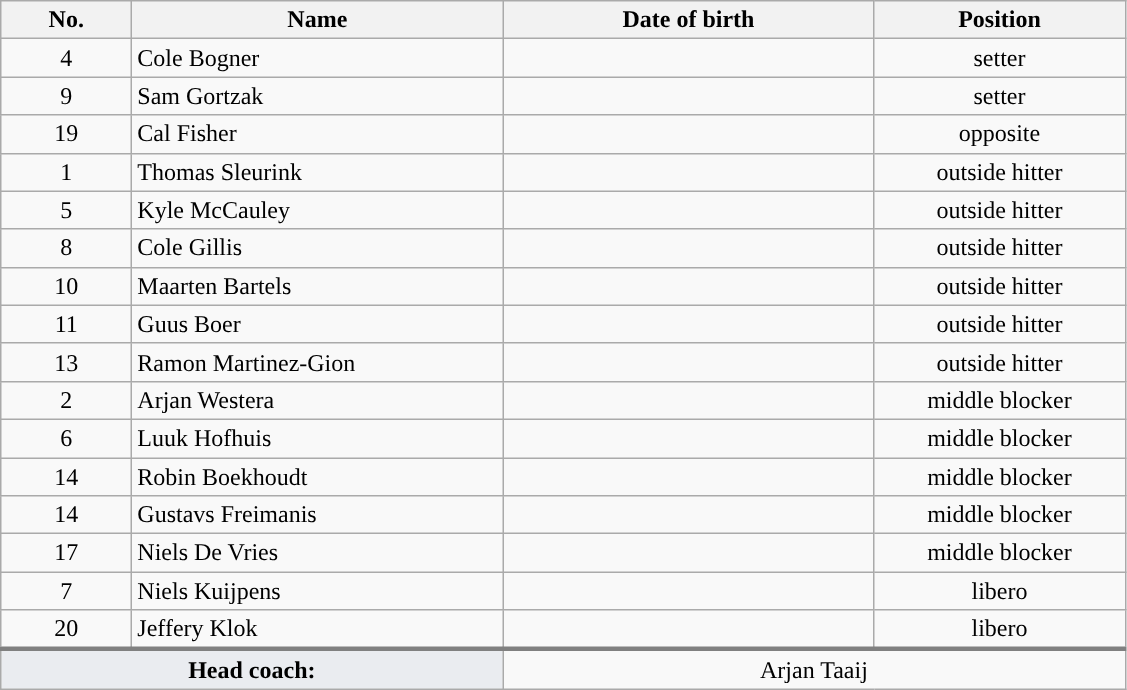<table class="wikitable sortable" style="font-size:100%; text-align:center;">
<tr>
<th style="width:5em">No.</th>
<th style="width:15em">Name</th>
<th style="width:15em">Date of birth</th>
<th style="width:10em">Position</th>
</tr>
<tr>
<td>4</td>
<td align=left> Cole Bogner</td>
<td align=right></td>
<td>setter</td>
</tr>
<tr>
<td>9</td>
<td align=left> Sam Gortzak</td>
<td align=right></td>
<td>setter</td>
</tr>
<tr>
<td>19</td>
<td align=left> Cal Fisher</td>
<td align=right></td>
<td>opposite</td>
</tr>
<tr>
<td>1</td>
<td align=left> Thomas Sleurink</td>
<td align=right></td>
<td>outside hitter</td>
</tr>
<tr>
<td>5</td>
<td align=left> Kyle McCauley</td>
<td align=right></td>
<td>outside hitter</td>
</tr>
<tr>
<td>8</td>
<td align=left> Cole Gillis</td>
<td align=right></td>
<td>outside hitter</td>
</tr>
<tr>
<td>10</td>
<td align=left> Maarten Bartels</td>
<td align=right></td>
<td>outside hitter</td>
</tr>
<tr>
<td>11</td>
<td align=left> Guus Boer</td>
<td align=right></td>
<td>outside hitter</td>
</tr>
<tr>
<td>13</td>
<td align=left> Ramon Martinez-Gion</td>
<td align=right></td>
<td>outside hitter</td>
</tr>
<tr>
<td>2</td>
<td align=left> Arjan Westera</td>
<td align=right></td>
<td>middle blocker</td>
</tr>
<tr>
<td>6</td>
<td align=left> Luuk Hofhuis</td>
<td align=right></td>
<td>middle blocker</td>
</tr>
<tr>
<td>14</td>
<td align=left> Robin Boekhoudt</td>
<td align=right></td>
<td>middle blocker</td>
</tr>
<tr>
<td>14</td>
<td align=left> Gustavs Freimanis</td>
<td align=right></td>
<td>middle blocker</td>
</tr>
<tr>
<td>17</td>
<td align=left> Niels De Vries</td>
<td align=right></td>
<td>middle blocker</td>
</tr>
<tr>
<td>7</td>
<td align=left> Niels Kuijpens</td>
<td align=right></td>
<td>libero</td>
</tr>
<tr>
<td>20</td>
<td align=left> Jeffery Klok</td>
<td align=right></td>
<td>libero</td>
</tr>
<tr class="sortbottom" style="border-top: 3px solid grey">
<td colspan=2 style="background:#EAECF0"><strong>Head coach:</strong></td>
<td colspan=3> Arjan Taaij</td>
</tr>
</table>
